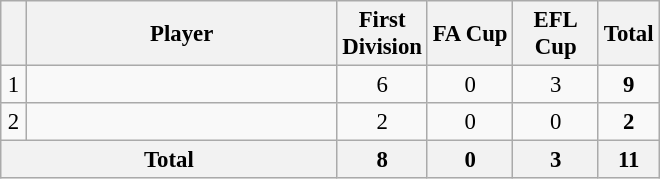<table class="wikitable sortable" style="font-size: 95%; text-align: center">
<tr>
<th width=10></th>
<th width=200>Player</th>
<th width=50>First Division</th>
<th width=50>FA Cup</th>
<th width=50>EFL Cup</th>
<th>Total</th>
</tr>
<tr>
<td>1</td>
<td></td>
<td>6</td>
<td>0</td>
<td>3</td>
<td><strong>9</strong></td>
</tr>
<tr>
<td>2</td>
<td></td>
<td>2</td>
<td>0</td>
<td>0</td>
<td><strong>2</strong></td>
</tr>
<tr>
<th colspan="2">Total</th>
<th>8</th>
<th>0</th>
<th>3</th>
<th>11</th>
</tr>
</table>
